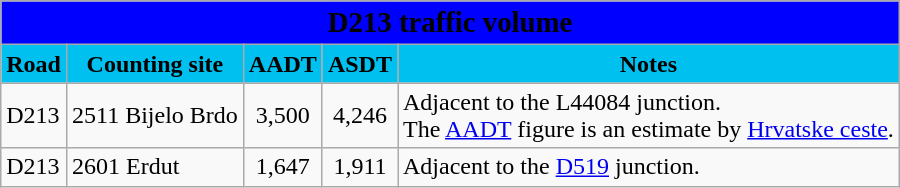<table class="wikitable">
<tr>
<td colspan=5 bgcolor=blue align=center style=margin-top:15><span><big><strong>D213 traffic volume</strong></big></span></td>
</tr>
<tr>
<td align=center bgcolor=00c0f0><strong>Road</strong></td>
<td align=center bgcolor=00c0f0><strong>Counting site</strong></td>
<td align=center bgcolor=00c0f0><strong>AADT</strong></td>
<td align=center bgcolor=00c0f0><strong>ASDT</strong></td>
<td align=center bgcolor=00c0f0><strong>Notes</strong></td>
</tr>
<tr>
<td> D213</td>
<td>2511 Bijelo Brdo</td>
<td align=center>3,500</td>
<td align=center>4,246</td>
<td>Adjacent to the L44084 junction.<br>The <a href='#'>AADT</a> figure is an estimate by <a href='#'>Hrvatske ceste</a>.</td>
</tr>
<tr>
<td> D213</td>
<td>2601 Erdut</td>
<td align=center>1,647</td>
<td align=center>1,911</td>
<td>Adjacent to the <a href='#'>D519</a> junction.</td>
</tr>
</table>
